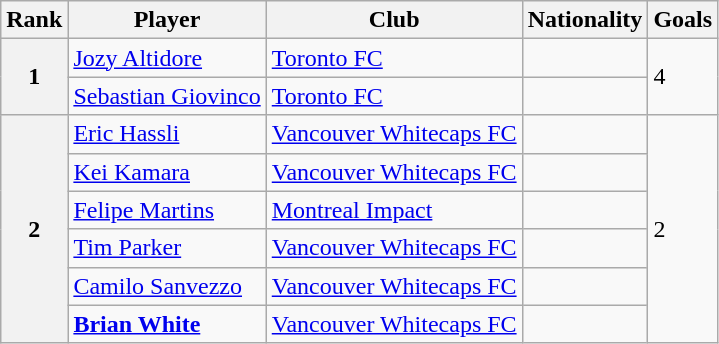<table class="wikitable">
<tr>
<th>Rank</th>
<th>Player</th>
<th>Club</th>
<th>Nationality</th>
<th>Goals</th>
</tr>
<tr>
<th rowspan=2>1</th>
<td><a href='#'>Jozy Altidore</a></td>
<td><a href='#'>Toronto FC</a></td>
<td></td>
<td rowspan=2>4</td>
</tr>
<tr>
<td><a href='#'>Sebastian Giovinco</a></td>
<td><a href='#'>Toronto FC</a></td>
<td></td>
</tr>
<tr>
<th rowspan=6>2</th>
<td><a href='#'>Eric Hassli</a></td>
<td><a href='#'>Vancouver Whitecaps FC</a></td>
<td></td>
<td rowspan=6>2</td>
</tr>
<tr>
<td><a href='#'>Kei Kamara</a></td>
<td><a href='#'>Vancouver Whitecaps FC</a></td>
<td></td>
</tr>
<tr>
<td><a href='#'>Felipe Martins</a></td>
<td><a href='#'>Montreal Impact</a></td>
<td></td>
</tr>
<tr>
<td><a href='#'>Tim Parker</a></td>
<td><a href='#'>Vancouver Whitecaps FC</a></td>
<td></td>
</tr>
<tr>
<td><a href='#'>Camilo Sanvezzo</a></td>
<td><a href='#'>Vancouver Whitecaps FC</a></td>
<td></td>
</tr>
<tr>
<td><strong><a href='#'>Brian White</a></strong></td>
<td><a href='#'>Vancouver Whitecaps FC</a></td>
<td></td>
</tr>
</table>
